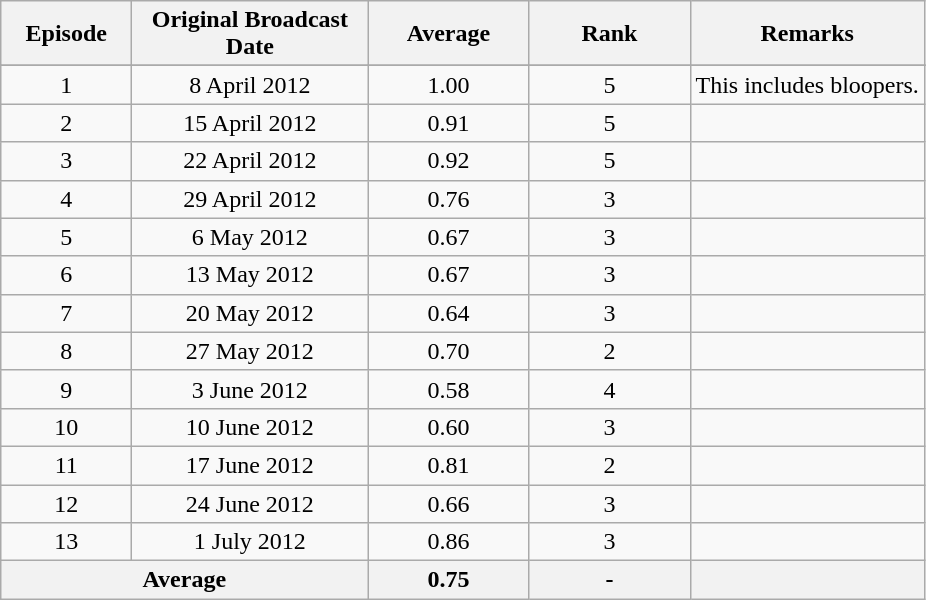<table class="wikitable" style="text-align:center">
<tr>
<th width=80>Episode</th>
<th width=150>Original Broadcast Date</th>
<th width=100>Average</th>
<th width=100>Rank</th>
<th>Remarks</th>
</tr>
<tr>
</tr>
<tr>
<td>1</td>
<td>8 April 2012</td>
<td>1.00</td>
<td>5</td>
<td>This includes bloopers.</td>
</tr>
<tr>
<td>2</td>
<td>15 April 2012</td>
<td>0.91</td>
<td>5</td>
<td></td>
</tr>
<tr>
<td>3</td>
<td>22 April 2012</td>
<td>0.92</td>
<td>5</td>
<td></td>
</tr>
<tr>
<td>4</td>
<td>29 April 2012</td>
<td>0.76</td>
<td>3</td>
<td></td>
</tr>
<tr>
<td>5</td>
<td>6 May 2012</td>
<td>0.67</td>
<td>3</td>
<td></td>
</tr>
<tr>
<td>6</td>
<td>13 May 2012</td>
<td>0.67</td>
<td>3</td>
<td></td>
</tr>
<tr>
<td>7</td>
<td>20 May 2012</td>
<td>0.64</td>
<td>3</td>
<td></td>
</tr>
<tr>
<td>8</td>
<td>27 May 2012</td>
<td>0.70</td>
<td>2</td>
<td></td>
</tr>
<tr>
<td>9</td>
<td>3 June 2012</td>
<td>0.58</td>
<td>4</td>
<td></td>
</tr>
<tr>
<td>10</td>
<td>10 June 2012</td>
<td>0.60</td>
<td>3</td>
<td></td>
</tr>
<tr>
<td>11</td>
<td>17 June 2012</td>
<td>0.81</td>
<td>2</td>
<td></td>
</tr>
<tr>
<td>12</td>
<td>24 June 2012</td>
<td>0.66</td>
<td>3</td>
<td></td>
</tr>
<tr>
<td>13</td>
<td>1 July 2012</td>
<td>0.86</td>
<td>3</td>
<td></td>
</tr>
<tr>
<th colspan=2>Average</th>
<th>0.75</th>
<th>-</th>
<th></th>
</tr>
</table>
